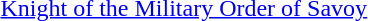<table>
<tr>
<td rowspan=2 style="width:60px; vertical-align:top;"></td>
<td><a href='#'>Knight of the Military Order of Savoy</a></td>
</tr>
<tr>
<td></td>
</tr>
</table>
